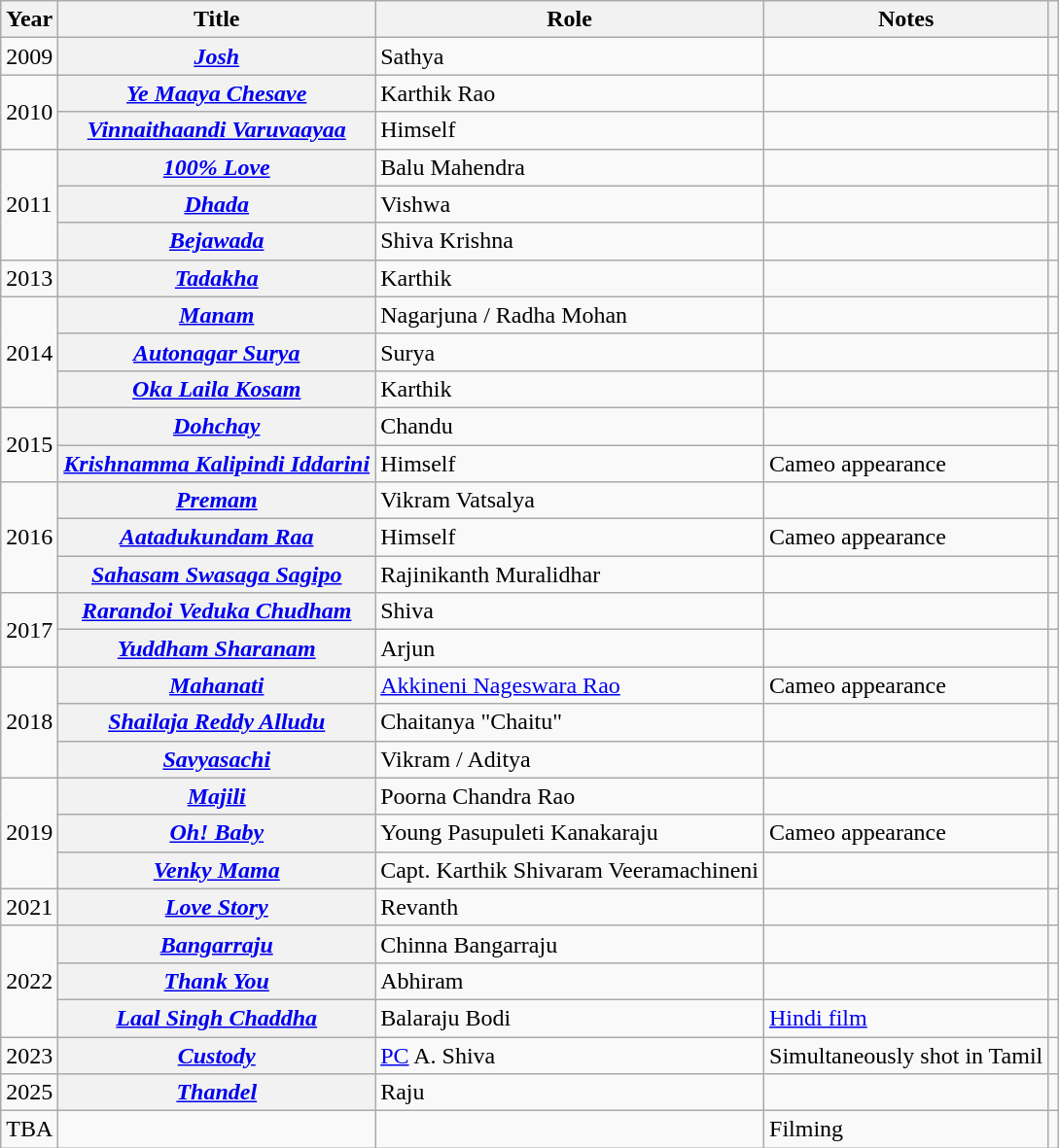<table class="wikitable plainrowheaders sortable">
<tr>
<th scope="col">Year</th>
<th scope="col">Title</th>
<th scope="col">Role</th>
<th scope="col" class="unsortable">Notes</th>
<th scope="col" class="unsortable"></th>
</tr>
<tr>
<td>2009</td>
<th scope="row"><em><a href='#'>Josh</a></em></th>
<td>Sathya</td>
<td></td>
<td></td>
</tr>
<tr>
<td rowspan="2">2010</td>
<th scope="row"><em><a href='#'>Ye Maaya Chesave</a></em></th>
<td>Karthik Rao</td>
<td></td>
<td></td>
</tr>
<tr>
<th scope="row"><em><a href='#'>Vinnaithaandi Varuvaayaa</a></em></th>
<td>Himself</td>
<td></td>
<td></td>
</tr>
<tr>
<td rowspan="3">2011</td>
<th scope="row"><em><a href='#'>100% Love</a></em></th>
<td>Balu Mahendra</td>
<td></td>
<td></td>
</tr>
<tr>
<th scope="row"><em><a href='#'>Dhada</a></em></th>
<td>Vishwa</td>
<td></td>
<td></td>
</tr>
<tr>
<th scope="row"><em><a href='#'>Bejawada</a></em></th>
<td>Shiva Krishna</td>
<td></td>
<td></td>
</tr>
<tr>
<td>2013</td>
<th scope="row"><em><a href='#'>Tadakha</a></em></th>
<td>Karthik</td>
<td></td>
<td></td>
</tr>
<tr>
<td rowspan="3">2014</td>
<th scope="row"><em><a href='#'>Manam</a></em></th>
<td>Nagarjuna / Radha Mohan</td>
<td></td>
<td></td>
</tr>
<tr>
<th scope="row"><em><a href='#'>Autonagar Surya</a></em></th>
<td>Surya</td>
<td></td>
<td></td>
</tr>
<tr>
<th scope="row"><em><a href='#'>Oka Laila Kosam</a></em></th>
<td>Karthik</td>
<td></td>
<td></td>
</tr>
<tr>
<td rowspan="2">2015</td>
<th scope="row"><em><a href='#'>Dohchay</a></em></th>
<td>Chandu</td>
<td></td>
<td></td>
</tr>
<tr>
<th scope="row"><em><a href='#'>Krishnamma Kalipindi Iddarini</a></em></th>
<td>Himself</td>
<td>Cameo appearance</td>
<td></td>
</tr>
<tr>
<td rowspan="3">2016</td>
<th scope="row"><em><a href='#'>Premam</a></em></th>
<td>Vikram Vatsalya</td>
<td></td>
<td></td>
</tr>
<tr>
<th scope="row"><em><a href='#'>Aatadukundam Raa</a></em></th>
<td>Himself</td>
<td>Cameo appearance</td>
<td></td>
</tr>
<tr>
<th scope="row"><em><a href='#'>Sahasam Swasaga Sagipo</a></em></th>
<td>Rajinikanth Muralidhar</td>
<td></td>
<td></td>
</tr>
<tr>
<td rowspan="2">2017</td>
<th scope="row"><em><a href='#'>Rarandoi Veduka Chudham</a></em></th>
<td>Shiva</td>
<td></td>
<td></td>
</tr>
<tr>
<th scope="row"><em><a href='#'>Yuddham Sharanam</a></em></th>
<td>Arjun</td>
<td></td>
<td></td>
</tr>
<tr>
<td rowspan="3">2018</td>
<th scope="row"><em><a href='#'>Mahanati</a></em></th>
<td><a href='#'>Akkineni Nageswara Rao</a></td>
<td>Cameo appearance</td>
<td></td>
</tr>
<tr>
<th scope="row"><em><a href='#'>Shailaja Reddy Alludu</a></em></th>
<td>Chaitanya "Chaitu"</td>
<td></td>
<td></td>
</tr>
<tr>
<th scope="row"><em><a href='#'>Savyasachi</a></em></th>
<td>Vikram / Aditya</td>
<td></td>
<td></td>
</tr>
<tr>
<td rowspan="3">2019</td>
<th scope="row"><em><a href='#'>Majili</a></em></th>
<td>Poorna Chandra Rao</td>
<td></td>
<td></td>
</tr>
<tr>
<th scope="row"><em><a href='#'>Oh! Baby</a></em></th>
<td>Young Pasupuleti Kanakaraju</td>
<td>Cameo appearance</td>
<td></td>
</tr>
<tr>
<th scope="row"><em><a href='#'>Venky Mama</a></em></th>
<td>Capt. Karthik Shivaram Veeramachineni</td>
<td></td>
<td></td>
</tr>
<tr>
<td>2021</td>
<th scope="row"><em><a href='#'>Love Story</a></em></th>
<td>Revanth</td>
<td></td>
<td></td>
</tr>
<tr>
<td rowspan="3">2022</td>
<th scope="row"><em><a href='#'>Bangarraju</a></em></th>
<td>Chinna Bangarraju</td>
<td></td>
<td></td>
</tr>
<tr>
<th scope="row"><em><a href='#'>Thank You</a></em></th>
<td>Abhiram</td>
<td></td>
<td></td>
</tr>
<tr>
<th scope="row"><em><a href='#'>Laal Singh Chaddha</a></em></th>
<td>Balaraju Bodi</td>
<td><a href='#'>Hindi film</a></td>
<td></td>
</tr>
<tr>
<td>2023</td>
<th scope="row"><em><a href='#'>Custody</a></em></th>
<td><a href='#'>PC</a> A. Shiva</td>
<td>Simultaneously shot in Tamil</td>
<td></td>
</tr>
<tr>
<td>2025</td>
<th scope="row"><em><a href='#'>Thandel</a></em></th>
<td>Raju</td>
<td></td>
<td></td>
</tr>
<tr>
<td>TBA</td>
<td></td>
<td></td>
<td>Filming</td>
<td></td>
</tr>
</table>
